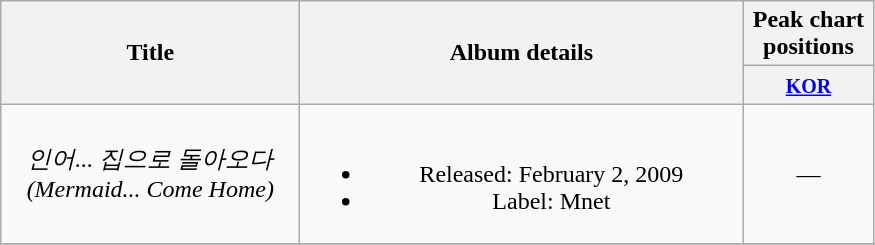<table class="wikitable plainrowheaders" style="text-align:center;">
<tr>
<th scope="col" rowspan="2" style="width:12em;">Title</th>
<th scope="col" rowspan="2" style="width:18em;">Album details</th>
<th scope="col" colspan="1" style="width:5em;">Peak chart <br> positions</th>
</tr>
<tr>
<th><small><a href='#'>KOR</a></small><br></th>
</tr>
<tr>
<td><em>인어... 집으로 돌아오다 (Mermaid... Come Home)</em></td>
<td><br><ul><li>Released: February 2, 2009</li><li>Label: Mnet</li></ul></td>
<td>—</td>
</tr>
<tr>
</tr>
</table>
